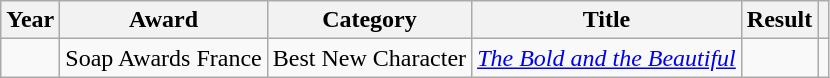<table class="wikitable sortable plainrowheaders">
<tr>
<th scope="col">Year</th>
<th scope="col">Award</th>
<th scope="col">Category</th>
<th scope="col">Title</th>
<th scope="col">Result</th>
<th scope="col" class="unsortable"></th>
</tr>
<tr>
<td></td>
<td>Soap Awards France</td>
<td>Best New Character</td>
<td><em><a href='#'>The Bold and the Beautiful</a></em></td>
<td></td>
<td></td>
</tr>
</table>
